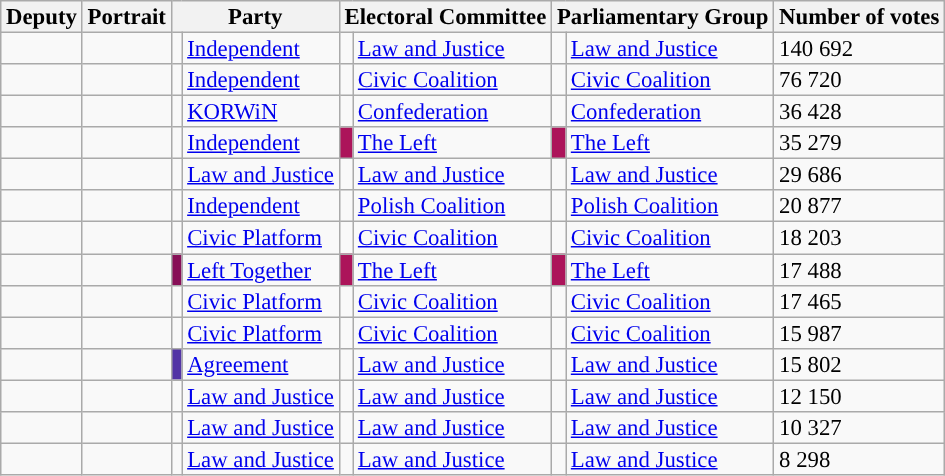<table class="wikitable sortable" style="font-size:95%;line-height:14px;">
<tr>
<th>Deputy</th>
<th>Portrait</th>
<th colspan="2">Party</th>
<th colspan="2">Electoral Committee</th>
<th colspan="2">Parliamentary Group</th>
<th>Number of votes</th>
</tr>
<tr>
<td></td>
<td></td>
<td style="background:"></td>
<td><a href='#'>Independent</a></td>
<td style="background:"></td>
<td><a href='#'>Law and Justice</a></td>
<td style="background:"></td>
<td><a href='#'>Law and Justice</a></td>
<td>140 692</td>
</tr>
<tr>
<td></td>
<td></td>
<td style="background:"></td>
<td><a href='#'>Independent</a></td>
<td style="background:"></td>
<td><a href='#'>Civic Coalition</a></td>
<td style="background:"></td>
<td><a href='#'>Civic Coalition</a></td>
<td>76 720</td>
</tr>
<tr>
<td></td>
<td></td>
<td style="background:"></td>
<td><a href='#'>KORWiN</a></td>
<td style="background:"></td>
<td><a href='#'>Confederation</a></td>
<td style="background:"></td>
<td><a href='#'>Confederation</a></td>
<td>36 428</td>
</tr>
<tr>
<td></td>
<td></td>
<td style="background:"></td>
<td><a href='#'>Independent</a></td>
<td style="background:#AC145A;"></td>
<td><a href='#'>The Left</a></td>
<td style="background:#AC145A;"></td>
<td><a href='#'>The Left</a></td>
<td>35 279</td>
</tr>
<tr>
<td></td>
<td></td>
<td style="background:"></td>
<td><a href='#'>Law and Justice</a></td>
<td style="background:"></td>
<td><a href='#'>Law and Justice</a></td>
<td style="background:"></td>
<td><a href='#'>Law and Justice</a></td>
<td>29 686</td>
</tr>
<tr>
<td></td>
<td></td>
<td style="background:"></td>
<td><a href='#'>Independent</a></td>
<td style="background:"></td>
<td><a href='#'>Polish Coalition</a></td>
<td style="background:"></td>
<td><a href='#'>Polish Coalition</a></td>
<td>20 877</td>
</tr>
<tr>
<td></td>
<td></td>
<td style="background:"></td>
<td><a href='#'>Civic Platform</a></td>
<td style="background:"></td>
<td><a href='#'>Civic Coalition</a></td>
<td style="background:"></td>
<td><a href='#'>Civic Coalition</a></td>
<td>18 203</td>
</tr>
<tr>
<td></td>
<td></td>
<td style="background:#870f57;"></td>
<td><a href='#'>Left Together</a></td>
<td style="background:#AC145A;"></td>
<td><a href='#'>The Left</a></td>
<td style="background:#AC145A;"></td>
<td><a href='#'>The Left</a></td>
<td>17 488</td>
</tr>
<tr>
<td></td>
<td></td>
<td style="background:"></td>
<td><a href='#'>Civic Platform</a></td>
<td style="background:"></td>
<td><a href='#'>Civic Coalition</a></td>
<td style="background:"></td>
<td><a href='#'>Civic Coalition</a></td>
<td>17 465</td>
</tr>
<tr>
<td></td>
<td></td>
<td style="background:"></td>
<td><a href='#'>Civic Platform</a></td>
<td style="background:"></td>
<td><a href='#'>Civic Coalition</a></td>
<td style="background:"></td>
<td><a href='#'>Civic Coalition</a></td>
<td>15 987</td>
</tr>
<tr>
<td></td>
<td></td>
<td style="background:#5234A5;"></td>
<td><a href='#'>Agreement</a></td>
<td style="background:"></td>
<td><a href='#'>Law and Justice</a></td>
<td style="background:"></td>
<td><a href='#'>Law and Justice</a></td>
<td>15 802</td>
</tr>
<tr>
<td></td>
<td></td>
<td style="background:"></td>
<td><a href='#'>Law and Justice</a></td>
<td style="background:"></td>
<td><a href='#'>Law and Justice</a></td>
<td style="background:"></td>
<td><a href='#'>Law and Justice</a></td>
<td>12 150</td>
</tr>
<tr>
<td></td>
<td></td>
<td style="background:"></td>
<td><a href='#'>Law and Justice</a></td>
<td style="background:"></td>
<td><a href='#'>Law and Justice</a></td>
<td style="background:"></td>
<td><a href='#'>Law and Justice</a></td>
<td>10 327</td>
</tr>
<tr>
<td></td>
<td></td>
<td style="background:"></td>
<td><a href='#'>Law and Justice</a></td>
<td style="background:"></td>
<td><a href='#'>Law and Justice</a></td>
<td style="background:"></td>
<td><a href='#'>Law and Justice</a></td>
<td>8 298</td>
</tr>
</table>
